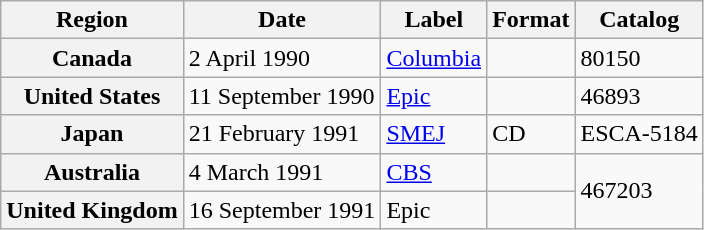<table class="wikitable plainrowheaders">
<tr>
<th>Region</th>
<th>Date</th>
<th>Label</th>
<th>Format</th>
<th>Catalog</th>
</tr>
<tr>
<th scope="row">Canada</th>
<td>2 April 1990</td>
<td><a href='#'>Columbia</a></td>
<td></td>
<td>80150</td>
</tr>
<tr>
<th scope="row">United States</th>
<td>11 September 1990</td>
<td><a href='#'>Epic</a></td>
<td></td>
<td>46893</td>
</tr>
<tr>
<th scope="row">Japan</th>
<td>21 February 1991</td>
<td><a href='#'>SMEJ</a></td>
<td>CD</td>
<td>ESCA-5184</td>
</tr>
<tr>
<th scope="row">Australia</th>
<td>4 March 1991</td>
<td><a href='#'>CBS</a></td>
<td></td>
<td rowspan="2">467203</td>
</tr>
<tr>
<th scope="row">United Kingdom</th>
<td>16 September 1991</td>
<td>Epic</td>
<td></td>
</tr>
</table>
